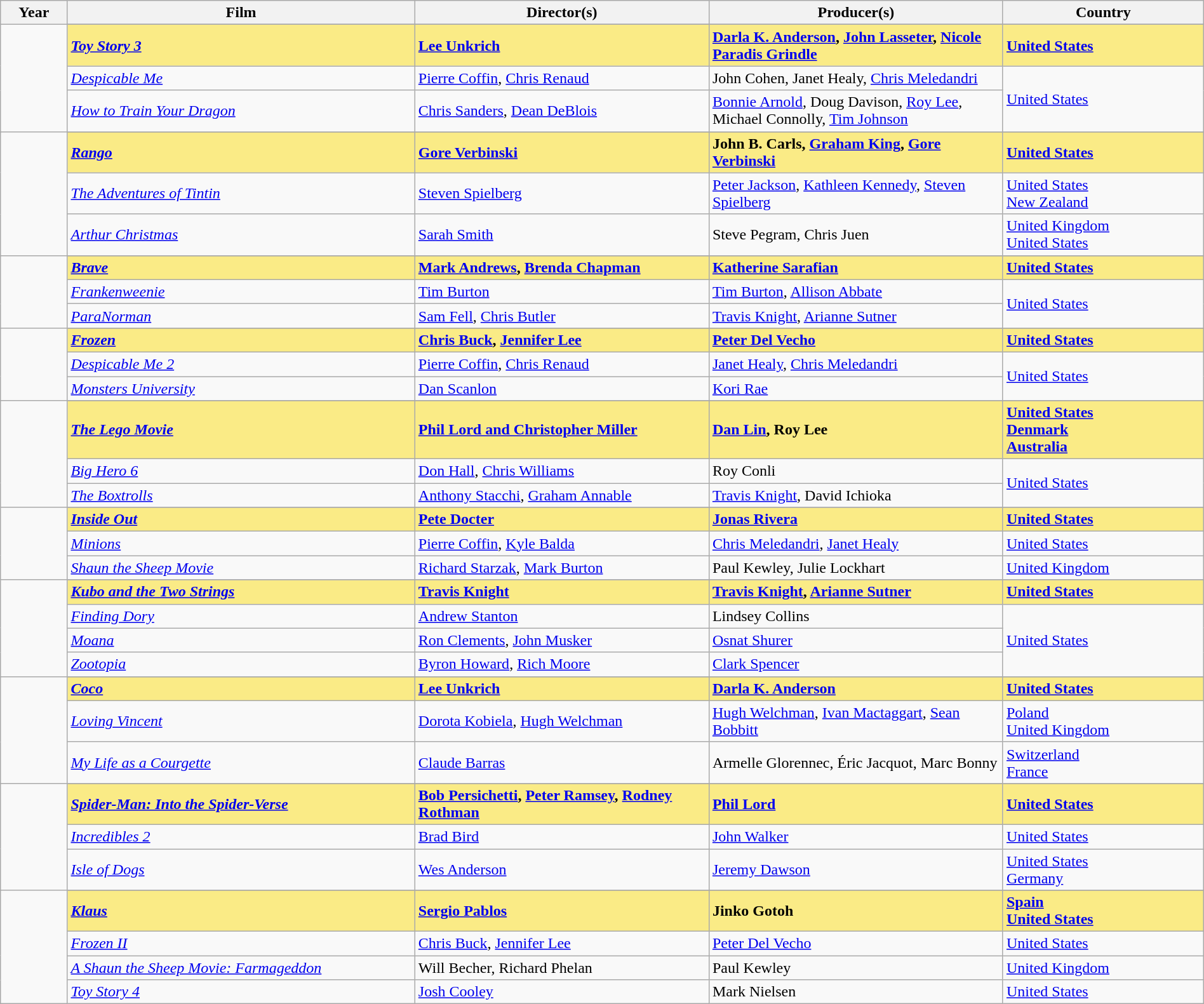<table class="wikitable" style="width:100%;" cellpadding="5">
<tr>
<th style="width:5%;">Year</th>
<th style="width:26%;">Film</th>
<th style="width:22%;">Director(s)</th>
<th style="width:22%;">Producer(s)</th>
<th style="width:15%;">Country</th>
</tr>
<tr>
<td rowspan="4"></td>
</tr>
<tr>
<td style="background:#FAEB86"><strong><em><a href='#'>Toy Story 3</a></em></strong></td>
<td style="background:#FAEB86"><strong><a href='#'>Lee Unkrich</a></strong></td>
<td style="background:#FAEB86"><strong><a href='#'>Darla K. Anderson</a>, <a href='#'>John Lasseter</a>, <a href='#'>Nicole Paradis Grindle</a></strong></td>
<td style="background:#FAEB86"><strong><a href='#'>United States</a></strong></td>
</tr>
<tr>
<td><em><a href='#'>Despicable Me</a></em></td>
<td><a href='#'>Pierre Coffin</a>, <a href='#'>Chris Renaud</a></td>
<td>John Cohen, Janet Healy, <a href='#'>Chris Meledandri</a></td>
<td rowspan="2"><a href='#'>United States</a></td>
</tr>
<tr>
<td><em><a href='#'>How to Train Your Dragon</a></em></td>
<td><a href='#'>Chris Sanders</a>, <a href='#'>Dean DeBlois</a></td>
<td><a href='#'>Bonnie Arnold</a>, Doug Davison, <a href='#'>Roy Lee</a>, Michael Connolly, <a href='#'>Tim Johnson</a></td>
</tr>
<tr>
<td rowspan="4"></td>
</tr>
<tr>
<td style="background:#FAEB86"><strong><em><a href='#'>Rango</a></em></strong></td>
<td style="background:#FAEB86"><strong><a href='#'>Gore Verbinski</a></strong></td>
<td style="background:#FAEB86"><strong>John B. Carls, <a href='#'>Graham King</a>, <a href='#'>Gore Verbinski</a></strong></td>
<td style="background:#FAEB86"><strong><a href='#'>United States</a></strong></td>
</tr>
<tr>
<td><em><a href='#'>The Adventures of Tintin</a></em></td>
<td><a href='#'>Steven Spielberg</a></td>
<td><a href='#'>Peter Jackson</a>, <a href='#'>Kathleen Kennedy</a>, <a href='#'>Steven Spielberg</a></td>
<td><a href='#'>United States</a><br><a href='#'>New Zealand</a></td>
</tr>
<tr>
<td><em><a href='#'>Arthur Christmas</a></em></td>
<td><a href='#'>Sarah Smith</a></td>
<td>Steve Pegram, Chris Juen</td>
<td><a href='#'>United Kingdom</a><br><a href='#'>United States</a></td>
</tr>
<tr>
<td rowspan="4"></td>
</tr>
<tr>
<td style="background:#FAEB86"><strong><em><a href='#'>Brave</a></em></strong></td>
<td style="background:#FAEB86"><strong><a href='#'>Mark Andrews</a>, <a href='#'>Brenda Chapman</a></strong></td>
<td style="background:#FAEB86"><strong><a href='#'>Katherine Sarafian</a></strong></td>
<td style="background:#FAEB86"><strong><a href='#'>United States</a></strong></td>
</tr>
<tr>
<td><em><a href='#'>Frankenweenie</a></em></td>
<td><a href='#'>Tim Burton</a></td>
<td><a href='#'>Tim Burton</a>, <a href='#'>Allison Abbate</a></td>
<td rowspan="2"><a href='#'>United States</a></td>
</tr>
<tr>
<td><em><a href='#'>ParaNorman</a></em></td>
<td><a href='#'>Sam Fell</a>, <a href='#'>Chris Butler</a></td>
<td><a href='#'>Travis Knight</a>, <a href='#'>Arianne Sutner</a></td>
</tr>
<tr>
<td rowspan="4"></td>
</tr>
<tr>
<td style="background:#FAEB86"><strong><em><a href='#'>Frozen</a></em></strong></td>
<td style="background:#FAEB86"><strong><a href='#'>Chris Buck</a>, <a href='#'>Jennifer Lee</a></strong></td>
<td style="background:#FAEB86"><strong><a href='#'>Peter Del Vecho</a></strong></td>
<td style="background:#FAEB86"><strong><a href='#'>United States</a></strong></td>
</tr>
<tr>
<td><em><a href='#'>Despicable Me 2</a></em></td>
<td><a href='#'>Pierre Coffin</a>, <a href='#'>Chris Renaud</a></td>
<td><a href='#'>Janet Healy</a>, <a href='#'>Chris Meledandri</a></td>
<td rowspan="2"><a href='#'>United States</a></td>
</tr>
<tr>
<td><em><a href='#'>Monsters University</a></em></td>
<td><a href='#'>Dan Scanlon</a></td>
<td><a href='#'>Kori Rae</a></td>
</tr>
<tr>
<td rowspan="4"></td>
</tr>
<tr>
<td style="background:#FAEB86"><strong><em><a href='#'>The Lego Movie</a></em></strong></td>
<td style="background:#FAEB86"><strong><a href='#'>Phil Lord and Christopher Miller</a></strong></td>
<td style="background:#FAEB86"><strong><a href='#'>Dan Lin</a>, Roy Lee</strong></td>
<td style="background:#FAEB86"><strong><a href='#'>United States</a><br><a href='#'>Denmark</a><br><a href='#'>Australia</a></strong></td>
</tr>
<tr>
<td><em><a href='#'>Big Hero 6</a></em></td>
<td><a href='#'>Don Hall</a>, <a href='#'>Chris Williams</a></td>
<td>Roy Conli</td>
<td rowspan="2"><a href='#'>United States</a></td>
</tr>
<tr>
<td><em><a href='#'>The Boxtrolls</a></em></td>
<td><a href='#'>Anthony Stacchi</a>, <a href='#'>Graham Annable</a></td>
<td><a href='#'>Travis Knight</a>, David Ichioka</td>
</tr>
<tr>
<td rowspan="4"></td>
</tr>
<tr>
<td style="background:#FAEB86"><strong><em><a href='#'>Inside Out</a></em></strong></td>
<td style="background:#FAEB86"><strong><a href='#'>Pete Docter</a></strong></td>
<td style="background:#FAEB86"><strong><a href='#'>Jonas Rivera</a></strong></td>
<td style="background:#FAEB86"><strong><a href='#'>United States</a></strong></td>
</tr>
<tr>
<td><em><a href='#'>Minions</a></em></td>
<td><a href='#'>Pierre Coffin</a>, <a href='#'>Kyle Balda</a></td>
<td><a href='#'>Chris Meledandri</a>, <a href='#'>Janet Healy</a></td>
<td><a href='#'>United States</a></td>
</tr>
<tr>
<td><em><a href='#'>Shaun the Sheep Movie</a></em></td>
<td><a href='#'>Richard Starzak</a>, <a href='#'>Mark Burton</a></td>
<td>Paul Kewley, Julie Lockhart</td>
<td><a href='#'>United Kingdom</a></td>
</tr>
<tr>
<td rowspan="5"></td>
</tr>
<tr>
<td style="background:#FAEB86"><strong><em><a href='#'>Kubo and the Two Strings</a></em></strong></td>
<td style="background:#FAEB86"><strong><a href='#'>Travis Knight</a></strong></td>
<td style="background:#FAEB86"><strong><a href='#'>Travis Knight</a>, <a href='#'>Arianne Sutner</a></strong></td>
<td style="background:#FAEB86"><strong><a href='#'>United States</a></strong></td>
</tr>
<tr>
<td><em><a href='#'>Finding Dory</a></em></td>
<td><a href='#'>Andrew Stanton</a></td>
<td>Lindsey Collins</td>
<td rowspan="3"><a href='#'>United States</a></td>
</tr>
<tr>
<td><em><a href='#'>Moana</a></em></td>
<td><a href='#'>Ron Clements</a>, <a href='#'>John Musker</a></td>
<td><a href='#'>Osnat Shurer</a></td>
</tr>
<tr>
<td><em><a href='#'>Zootopia</a></em></td>
<td><a href='#'>Byron Howard</a>, <a href='#'>Rich Moore</a></td>
<td><a href='#'>Clark Spencer</a></td>
</tr>
<tr>
<td rowspan="4"></td>
</tr>
<tr>
<td style="background:#FAEB86"><strong><em><a href='#'>Coco</a></em></strong></td>
<td style="background:#FAEB86"><strong><a href='#'>Lee Unkrich</a></strong></td>
<td style="background:#FAEB86"><strong><a href='#'>Darla K. Anderson</a></strong></td>
<td style="background:#FAEB86"><strong><a href='#'>United States</a></strong></td>
</tr>
<tr>
<td><em><a href='#'>Loving Vincent</a></em></td>
<td><a href='#'>Dorota Kobiela</a>, <a href='#'>Hugh Welchman</a></td>
<td><a href='#'>Hugh Welchman</a>, <a href='#'>Ivan Mactaggart</a>, <a href='#'>Sean Bobbitt</a></td>
<td><a href='#'>Poland</a><br><a href='#'>United Kingdom</a></td>
</tr>
<tr>
<td><em><a href='#'>My Life as a Courgette</a></em></td>
<td><a href='#'>Claude Barras</a></td>
<td>Armelle Glorennec, Éric Jacquot, Marc Bonny</td>
<td><a href='#'>Switzerland</a><br><a href='#'>France</a></td>
</tr>
<tr>
<td rowspan="4"></td>
</tr>
<tr>
<td style="background:#FAEB86"><strong><em><a href='#'>Spider-Man: Into the Spider-Verse</a></em></strong></td>
<td style="background:#FAEB86"><strong><a href='#'>Bob Persichetti</a>, <a href='#'>Peter Ramsey</a>, <a href='#'>Rodney Rothman</a></strong></td>
<td style="background:#FAEB86"><strong><a href='#'>Phil Lord</a></strong></td>
<td style="background:#FAEB86"><strong><a href='#'>United States</a></strong></td>
</tr>
<tr>
<td><em><a href='#'>Incredibles 2</a></em></td>
<td><a href='#'>Brad Bird</a></td>
<td><a href='#'>John Walker</a></td>
<td><a href='#'>United States</a></td>
</tr>
<tr>
<td><em><a href='#'>Isle of Dogs</a></em></td>
<td><a href='#'>Wes Anderson</a></td>
<td><a href='#'>Jeremy Dawson</a></td>
<td><a href='#'>United States</a><br><a href='#'>Germany</a></td>
</tr>
<tr>
<td rowspan="5"></td>
</tr>
<tr>
<td style="background:#FAEB86"><strong><em><a href='#'>Klaus</a></em></strong></td>
<td style="background:#FAEB86"><strong><a href='#'>Sergio Pablos</a></strong></td>
<td style="background:#FAEB86"><strong>Jinko Gotoh</strong></td>
<td style="background:#FAEB86"><strong><a href='#'>Spain</a><br><a href='#'>United States</a></strong></td>
</tr>
<tr>
<td><em><a href='#'>Frozen II</a></em></td>
<td><a href='#'>Chris Buck</a>, <a href='#'>Jennifer Lee</a></td>
<td><a href='#'>Peter Del Vecho</a></td>
<td><a href='#'>United States</a></td>
</tr>
<tr>
<td><em><a href='#'>A Shaun the Sheep Movie: Farmageddon</a></em></td>
<td>Will Becher, Richard Phelan</td>
<td>Paul Kewley</td>
<td><a href='#'>United Kingdom</a></td>
</tr>
<tr>
<td><em><a href='#'>Toy Story 4</a></em></td>
<td><a href='#'>Josh Cooley</a></td>
<td>Mark Nielsen</td>
<td><a href='#'>United States</a></td>
</tr>
</table>
